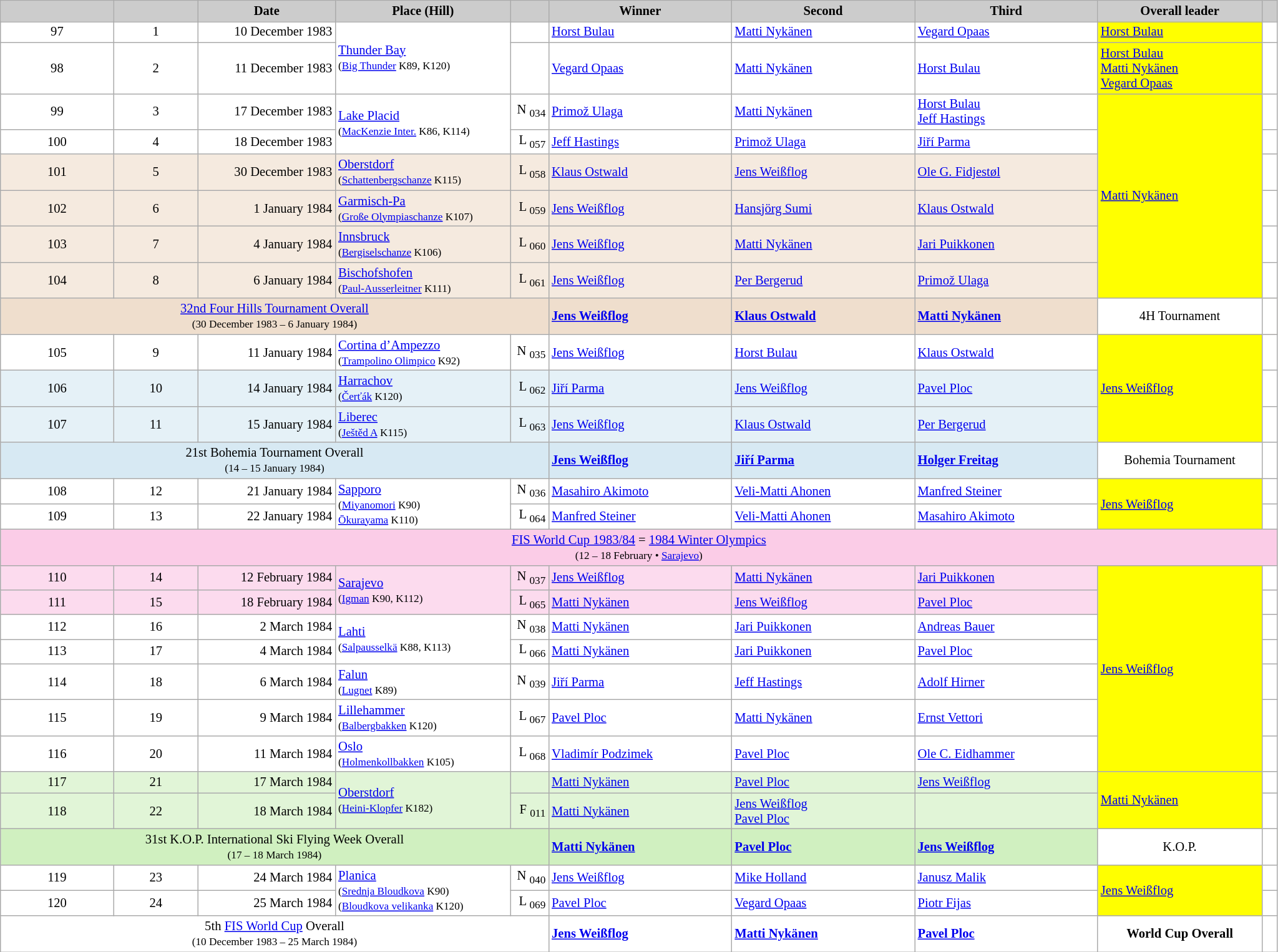<table class="wikitable plainrowheaders" style="background:#fff; font-size:86%; width:108%; line-height:16px; border:gray solid 1px; border-collapse:collapse;">
<tr>
<th scope="col" style="background:#ccc; width=30 px;"></th>
<th scope="col" style="background:#ccc; width=30 px;"></th>
<th scope="col" style="background:#ccc; width:140px;">Date</th>
<th scope="col" style="background:#ccc; width:181px;">Place (Hill)</th>
<th scope="col" style="background:#ccc; width:34px;"></th>
<th scope="col" style="background:#ccc; width:189px;">Winner</th>
<th scope="col" style="background:#ccc; width:189px;">Second</th>
<th scope="col" style="background:#ccc; width:189px;">Third</th>
<th scope="col" style="background:#ccc; width:169px;">Overall leader</th>
<th scope="col" style="background:#ccc; width:10px;"></th>
</tr>
<tr>
<td align=center>97</td>
<td align=center>1</td>
<td align=right>10 December 1983</td>
<td rowspan=2> <a href='#'>Thunder Bay</a><small><br>(<a href='#'>Big Thunder</a> K89, K120)</small></td>
<td align=right></td>
<td> <a href='#'>Horst Bulau</a></td>
<td> <a href='#'>Matti Nykänen</a></td>
<td> <a href='#'>Vegard Opaas</a></td>
<td bgcolor=yellow> <a href='#'>Horst Bulau</a></td>
<td></td>
</tr>
<tr>
<td align=center>98</td>
<td align=center>2</td>
<td align=right>11 December 1983</td>
<td align=right></td>
<td> <a href='#'>Vegard Opaas</a></td>
<td> <a href='#'>Matti Nykänen</a></td>
<td> <a href='#'>Horst Bulau</a></td>
<td bgcolor=yellow> <a href='#'>Horst Bulau</a><br> <a href='#'>Matti Nykänen</a><br> <a href='#'>Vegard Opaas</a></td>
<td></td>
</tr>
<tr>
<td align=center>99</td>
<td align=center>3</td>
<td align=right>17 December 1983</td>
<td rowspan=2> <a href='#'>Lake Placid</a><small><br>(<a href='#'>MacKenzie Inter.</a> K86, K114)</small></td>
<td align=right>N <sub>034</sub></td>
<td> <a href='#'>Primož Ulaga</a></td>
<td> <a href='#'>Matti Nykänen</a></td>
<td> <a href='#'>Horst Bulau</a><br> <a href='#'>Jeff Hastings</a></td>
<td bgcolor=yellow rowspan=6> <a href='#'>Matti Nykänen</a></td>
<td></td>
</tr>
<tr>
<td align=center>100</td>
<td align=center>4</td>
<td align=right>18 December 1983</td>
<td align=right>L <sub>057</sub></td>
<td> <a href='#'>Jeff Hastings</a></td>
<td> <a href='#'>Primož Ulaga</a></td>
<td> <a href='#'>Jiří Parma</a></td>
<td></td>
</tr>
<tr bgcolor=#F5EADF>
<td align=center>101</td>
<td align=center>5</td>
<td align=right>30 December 1983</td>
<td> <a href='#'>Oberstdorf</a><small><br>(<a href='#'>Schattenbergschanze</a> K115)</small></td>
<td align=right>L <sub>058</sub></td>
<td> <a href='#'>Klaus Ostwald</a></td>
<td> <a href='#'>Jens Weißflog</a></td>
<td> <a href='#'>Ole G. Fidjestøl</a></td>
<td bgcolor=white></td>
</tr>
<tr bgcolor=#F5EADF>
<td align=center>102</td>
<td align=center>6</td>
<td align=right>1 January 1984</td>
<td> <a href='#'>Garmisch-Pa</a><small><br>(<a href='#'>Große Olympiaschanze</a> K107)</small></td>
<td align=right>L <sub>059</sub></td>
<td> <a href='#'>Jens Weißflog</a></td>
<td> <a href='#'>Hansjörg Sumi</a></td>
<td> <a href='#'>Klaus Ostwald</a></td>
<td bgcolor=white></td>
</tr>
<tr bgcolor=#F5EADF>
<td align=center>103</td>
<td align=center>7</td>
<td align=right>4 January 1984</td>
<td> <a href='#'>Innsbruck</a><small><br>(<a href='#'>Bergiselschanze</a> K106)</small></td>
<td align=right>L <sub>060</sub></td>
<td> <a href='#'>Jens Weißflog</a></td>
<td> <a href='#'>Matti Nykänen</a></td>
<td> <a href='#'>Jari Puikkonen</a></td>
<td bgcolor=white></td>
</tr>
<tr bgcolor=#F5EADF>
<td align=center>104</td>
<td align=center>8</td>
<td align=right>6 January 1984</td>
<td> <a href='#'>Bischofshofen</a><small><br>(<a href='#'>Paul-Ausserleitner</a> K111)</small></td>
<td align=right>L <sub>061</sub></td>
<td> <a href='#'>Jens Weißflog</a></td>
<td> <a href='#'>Per Bergerud</a></td>
<td> <a href='#'>Primož Ulaga</a></td>
<td bgcolor=white></td>
</tr>
<tr bgcolor=#EFDECD>
<td colspan=5 align=center><a href='#'>32nd Four Hills Tournament Overall</a><br><small>(30 December 1983 – 6 January 1984)</small></td>
<td> <strong><a href='#'>Jens Weißflog</a></strong></td>
<td> <strong><a href='#'>Klaus Ostwald</a></strong></td>
<td> <strong><a href='#'>Matti Nykänen</a></strong></td>
<td bgcolor=white align=center>4H Tournament</td>
<td bgcolor=white></td>
</tr>
<tr>
<td align=center>105</td>
<td align=center>9</td>
<td align=right>11 January 1984</td>
<td> <a href='#'>Cortina d’Ampezzo</a><small><br>(<a href='#'>Trampolino Olimpico</a> K92)</small></td>
<td align=right>N <sub>035</sub></td>
<td> <a href='#'>Jens Weißflog</a></td>
<td> <a href='#'>Horst Bulau</a></td>
<td> <a href='#'>Klaus Ostwald</a></td>
<td rowspan=3 bgcolor=yellow> <a href='#'>Jens Weißflog</a></td>
<td></td>
</tr>
<tr bgcolor=#E5F1F7>
<td align=center>106</td>
<td align=center>10</td>
<td align=right>14 January 1984</td>
<td> <a href='#'>Harrachov</a><small><br>(<a href='#'>Čerťák</a> K120)</small></td>
<td align=right>L <sub>062</sub></td>
<td> <a href='#'>Jiří Parma</a></td>
<td> <a href='#'>Jens Weißflog</a></td>
<td> <a href='#'>Pavel Ploc</a></td>
<td bgcolor=white></td>
</tr>
<tr bgcolor=#E5F1F7>
<td align=center>107</td>
<td align=center>11</td>
<td align=right>15 January 1984</td>
<td> <a href='#'>Liberec</a><small><br>(<a href='#'>Ještěd A</a> K115)</small></td>
<td align=right>L <sub>063</sub></td>
<td> <a href='#'>Jens Weißflog</a></td>
<td> <a href='#'>Klaus Ostwald</a></td>
<td> <a href='#'>Per Bergerud</a></td>
<td bgcolor=white></td>
</tr>
<tr bgcolor=#D7E9F3>
<td colspan=5 align=center>21st Bohemia Tournament Overall<br><small>(14 – 15 January 1984)</small></td>
<td> <strong><a href='#'>Jens Weißflog</a></strong></td>
<td> <strong><a href='#'>Jiří Parma</a></strong></td>
<td> <strong><a href='#'>Holger Freitag</a></strong></td>
<td bgcolor=white align=center>Bohemia Tournament</td>
<td bgcolor=white></td>
</tr>
<tr>
<td align=center>108</td>
<td align=center>12</td>
<td align=right>21 January 1984</td>
<td rowspan=2> <a href='#'>Sapporo</a><small><br>(<a href='#'>Miyanomori</a> K90)<br><a href='#'>Ōkurayama</a> K110)</small></td>
<td align=right>N <sub>036</sub></td>
<td> <a href='#'>Masahiro Akimoto</a></td>
<td> <a href='#'>Veli-Matti Ahonen</a></td>
<td> <a href='#'>Manfred Steiner</a></td>
<td rowspan=2 bgcolor=yellow> <a href='#'>Jens Weißflog</a></td>
<td></td>
</tr>
<tr>
<td align=center>109</td>
<td align=center>13</td>
<td align=right>22 January 1984</td>
<td align=right>L <sub>064</sub></td>
<td> <a href='#'>Manfred Steiner</a></td>
<td> <a href='#'>Veli-Matti Ahonen</a></td>
<td> <a href='#'>Masahiro Akimoto</a></td>
<td></td>
</tr>
<tr bgcolor=#FBCCE7>
<td colspan=10 align=center><a href='#'>FIS World Cup 1983/84</a> =  <a href='#'>1984 Winter Olympics</a><br><small>(12 – 18 February • <a href='#'>Sarajevo</a>)</small></td>
</tr>
<tr bgcolor=#fcdbee>
<td align=center>110</td>
<td align=center>14</td>
<td align=right>12 February 1984</td>
<td rowspan=2> <a href='#'>Sarajevo</a><small><br>(<a href='#'>Igman</a> K90, K112)</small></td>
<td align=right>N <sub>037</sub></td>
<td> <a href='#'>Jens Weißflog</a></td>
<td> <a href='#'>Matti Nykänen</a></td>
<td> <a href='#'>Jari Puikkonen</a></td>
<td bgcolor=yellow rowspan=7> <a href='#'>Jens Weißflog</a></td>
<td bgcolor=white></td>
</tr>
<tr bgcolor=#fcdbee>
<td align=center>111</td>
<td align=center>15</td>
<td align=right>18 February 1984</td>
<td align=right>L <sub>065</sub></td>
<td> <a href='#'>Matti Nykänen</a></td>
<td> <a href='#'>Jens Weißflog</a></td>
<td> <a href='#'>Pavel Ploc</a></td>
<td bgcolor=white></td>
</tr>
<tr>
<td align=center>112</td>
<td align=center>16</td>
<td align=right>2 March 1984</td>
<td rowspan=2> <a href='#'>Lahti</a><small><br>(<a href='#'>Salpausselkä</a> K88, K113)</small></td>
<td align=right>N <sub>038</sub></td>
<td> <a href='#'>Matti Nykänen</a></td>
<td> <a href='#'>Jari Puikkonen</a></td>
<td> <a href='#'>Andreas Bauer</a></td>
<td></td>
</tr>
<tr>
<td align=center>113</td>
<td align=center>17</td>
<td align=right>4 March 1984</td>
<td align=right>L <sub>066</sub></td>
<td> <a href='#'>Matti Nykänen</a></td>
<td> <a href='#'>Jari Puikkonen</a></td>
<td> <a href='#'>Pavel Ploc</a></td>
<td></td>
</tr>
<tr>
<td align=center>114</td>
<td align=center>18</td>
<td align=right>6 March 1984</td>
<td> <a href='#'>Falun</a><small><br>(<a href='#'>Lugnet</a> K89)</small></td>
<td align=right>N <sub>039</sub></td>
<td> <a href='#'>Jiří Parma</a></td>
<td> <a href='#'>Jeff Hastings</a></td>
<td> <a href='#'>Adolf Hirner</a></td>
<td></td>
</tr>
<tr>
<td align=center>115</td>
<td align=center>19</td>
<td align=right>9 March 1984</td>
<td> <a href='#'>Lillehammer</a><small><br>(<a href='#'>Balbergbakken</a> K120)</small></td>
<td align=right>L <sub>067</sub></td>
<td> <a href='#'>Pavel Ploc</a></td>
<td> <a href='#'>Matti Nykänen</a></td>
<td> <a href='#'>Ernst Vettori</a></td>
<td></td>
</tr>
<tr>
<td align=center>116</td>
<td align=center>20</td>
<td align=right>11 March 1984</td>
<td> <a href='#'>Oslo</a><small><br>(<a href='#'>Holmenkollbakken</a> K105)</small></td>
<td align=right>L <sub>068</sub></td>
<td> <a href='#'>Vladimír Podzimek</a></td>
<td> <a href='#'>Pavel Ploc</a></td>
<td> <a href='#'>Ole C. Eidhammer</a></td>
<td></td>
</tr>
<tr bgcolor=#E1F5D7>
<td align=center>117</td>
<td align=center>21</td>
<td align=right>17 March 1984</td>
<td rowspan=2> <a href='#'>Oberstdorf</a><small><br>(<a href='#'>Heini-Klopfer</a> K182)</small></td>
<td align=right></td>
<td> <a href='#'>Matti Nykänen</a></td>
<td> <a href='#'>Pavel Ploc</a></td>
<td> <a href='#'>Jens Weißflog</a></td>
<td bgcolor=yellow rowspan=2> <a href='#'>Matti Nykänen</a></td>
<td bgcolor=white></td>
</tr>
<tr bgcolor=#E1F5D7>
<td align=center>118</td>
<td align=center>22</td>
<td align=right>18 March 1984</td>
<td align=right>F <sub>011</sub></td>
<td> <a href='#'>Matti Nykänen</a></td>
<td> <a href='#'>Jens Weißflog</a><br> <a href='#'>Pavel Ploc</a></td>
<td></td>
<td bgcolor=white></td>
</tr>
<tr bgcolor=#D0F0C0>
<td colspan=5 align=center>31st K.O.P. International Ski Flying Week Overall<br><small>(17 – 18 March 1984)</small></td>
<td> <strong><a href='#'>Matti Nykänen</a></strong></td>
<td> <strong><a href='#'>Pavel Ploc</a></strong></td>
<td> <strong><a href='#'>Jens Weißflog</a></strong></td>
<td bgcolor=white align=center>K.O.P.</td>
<td bgcolor=white></td>
</tr>
<tr>
<td align=center>119</td>
<td align=center>23</td>
<td align=right>24 March 1984</td>
<td rowspan=2> <a href='#'>Planica</a><small><br>(<a href='#'>Srednja Bloudkova</a> K90)<br>(<a href='#'>Bloudkova velikanka</a> K120)</small></td>
<td align=right>N <sub>040</sub></td>
<td> <a href='#'>Jens Weißflog</a></td>
<td> <a href='#'>Mike Holland</a></td>
<td> <a href='#'>Janusz Malik</a></td>
<td bgcolor=yellow rowspan=2> <a href='#'>Jens Weißflog</a></td>
<td></td>
</tr>
<tr>
<td align=center>120</td>
<td align=center>24</td>
<td align=right>25 March 1984</td>
<td align=right>L <sub>069</sub></td>
<td> <a href='#'>Pavel Ploc</a></td>
<td> <a href='#'>Vegard Opaas</a></td>
<td> <a href='#'>Piotr Fijas</a></td>
<td></td>
</tr>
<tr>
<td colspan="5" align="center">5th <a href='#'>FIS World Cup</a> Overall<br><small>(10 December 1983 – 25 March 1984)</small></td>
<td> <strong><a href='#'>Jens Weißflog</a></strong></td>
<td> <strong><a href='#'>Matti Nykänen</a></strong></td>
<td> <strong><a href='#'>Pavel Ploc</a></strong></td>
<td align=center><strong>World Cup Overall</strong></td>
<td></td>
</tr>
</table>
